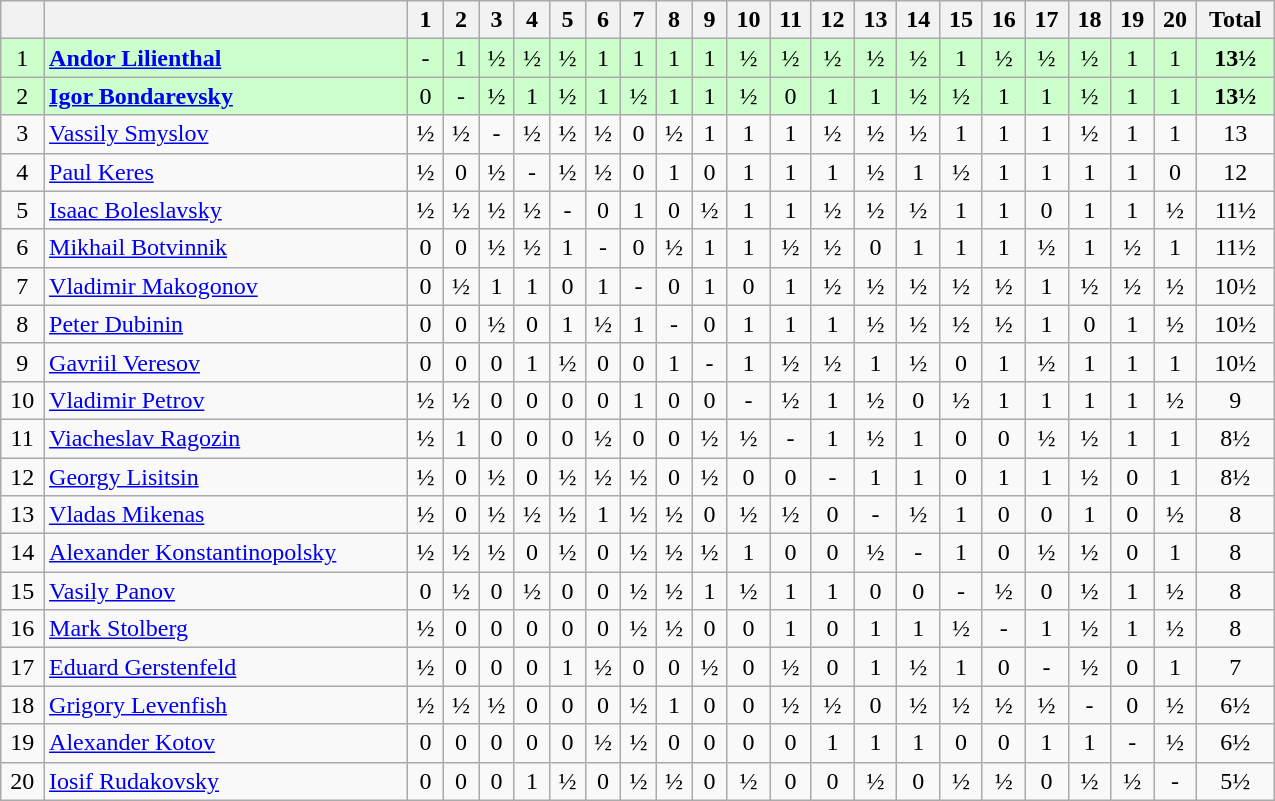<table class="wikitable" border="1" width="850px">
<tr>
<th></th>
<th></th>
<th>1</th>
<th>2</th>
<th>3</th>
<th>4</th>
<th>5</th>
<th>6</th>
<th>7</th>
<th>8</th>
<th>9</th>
<th>10</th>
<th>11</th>
<th>12</th>
<th>13</th>
<th>14</th>
<th>15</th>
<th>16</th>
<th>17</th>
<th>18</th>
<th>19</th>
<th>20</th>
<th>Total</th>
</tr>
<tr align="center" style="background:#ccffcc;">
<td>1</td>
<td align="left"> <strong><a href='#'>Andor Lilienthal</a></strong></td>
<td>-</td>
<td>1</td>
<td>½</td>
<td>½</td>
<td>½</td>
<td>1</td>
<td>1</td>
<td>1</td>
<td>1</td>
<td>½</td>
<td>½</td>
<td>½</td>
<td>½</td>
<td>½</td>
<td>1</td>
<td>½</td>
<td>½</td>
<td>½</td>
<td>1</td>
<td>1</td>
<td align="center"><strong>13½</strong></td>
</tr>
<tr align="center" style="background:#ccffcc;">
<td>2</td>
<td align="left"> <strong><a href='#'>Igor Bondarevsky</a></strong></td>
<td>0</td>
<td>-</td>
<td>½</td>
<td>1</td>
<td>½</td>
<td>1</td>
<td>½</td>
<td>1</td>
<td>1</td>
<td>½</td>
<td>0</td>
<td>1</td>
<td>1</td>
<td>½</td>
<td>½</td>
<td>1</td>
<td>1</td>
<td>½</td>
<td>1</td>
<td>1</td>
<td align="center"><strong>13½</strong></td>
</tr>
<tr align="center">
<td>3</td>
<td align="left"> <a href='#'>Vassily Smyslov</a></td>
<td>½</td>
<td>½</td>
<td>-</td>
<td>½</td>
<td>½</td>
<td>½</td>
<td>0</td>
<td>½</td>
<td>1</td>
<td>1</td>
<td>1</td>
<td>½</td>
<td>½</td>
<td>½</td>
<td>1</td>
<td>1</td>
<td>1</td>
<td>½</td>
<td>1</td>
<td>1</td>
<td align="center">13</td>
</tr>
<tr align="center">
<td>4</td>
<td align="left"> <a href='#'>Paul Keres</a></td>
<td>½</td>
<td>0</td>
<td>½</td>
<td>-</td>
<td>½</td>
<td>½</td>
<td>0</td>
<td>1</td>
<td>0</td>
<td>1</td>
<td>1</td>
<td>1</td>
<td>½</td>
<td>1</td>
<td>½</td>
<td>1</td>
<td>1</td>
<td>1</td>
<td>1</td>
<td>0</td>
<td align="center">12</td>
</tr>
<tr align="center">
<td>5</td>
<td align="left"> <a href='#'>Isaac Boleslavsky</a></td>
<td>½</td>
<td>½</td>
<td>½</td>
<td>½</td>
<td>-</td>
<td>0</td>
<td>1</td>
<td>0</td>
<td>½</td>
<td>1</td>
<td>1</td>
<td>½</td>
<td>½</td>
<td>½</td>
<td>1</td>
<td>1</td>
<td>0</td>
<td>1</td>
<td>1</td>
<td>½</td>
<td align="center">11½</td>
</tr>
<tr align="center">
<td>6</td>
<td align="left"> <a href='#'>Mikhail Botvinnik</a></td>
<td>0</td>
<td>0</td>
<td>½</td>
<td>½</td>
<td>1</td>
<td>-</td>
<td>0</td>
<td>½</td>
<td>1</td>
<td>1</td>
<td>½</td>
<td>½</td>
<td>0</td>
<td>1</td>
<td>1</td>
<td>1</td>
<td>½</td>
<td>1</td>
<td>½</td>
<td>1</td>
<td align="center">11½</td>
</tr>
<tr align="center">
<td>7</td>
<td align="left"> <a href='#'>Vladimir Makogonov</a></td>
<td>0</td>
<td>½</td>
<td>1</td>
<td>1</td>
<td>0</td>
<td>1</td>
<td>-</td>
<td>0</td>
<td>1</td>
<td>0</td>
<td>1</td>
<td>½</td>
<td>½</td>
<td>½</td>
<td>½</td>
<td>½</td>
<td>1</td>
<td>½</td>
<td>½</td>
<td>½</td>
<td align="center">10½</td>
</tr>
<tr align="center">
<td>8</td>
<td align="left"> <a href='#'>Peter Dubinin</a></td>
<td>0</td>
<td>0</td>
<td>½</td>
<td>0</td>
<td>1</td>
<td>½</td>
<td>1</td>
<td>-</td>
<td>0</td>
<td>1</td>
<td>1</td>
<td>1</td>
<td>½</td>
<td>½</td>
<td>½</td>
<td>½</td>
<td>1</td>
<td>0</td>
<td>1</td>
<td>½</td>
<td align="center">10½</td>
</tr>
<tr align="center">
<td>9</td>
<td align="left"> <a href='#'>Gavriil Veresov</a></td>
<td>0</td>
<td>0</td>
<td>0</td>
<td>1</td>
<td>½</td>
<td>0</td>
<td>0</td>
<td>1</td>
<td>-</td>
<td>1</td>
<td>½</td>
<td>½</td>
<td>1</td>
<td>½</td>
<td>0</td>
<td>1</td>
<td>½</td>
<td>1</td>
<td>1</td>
<td>1</td>
<td align="center">10½</td>
</tr>
<tr align="center">
<td>10</td>
<td align="left"> <a href='#'>Vladimir Petrov</a></td>
<td>½</td>
<td>½</td>
<td>0</td>
<td>0</td>
<td>0</td>
<td>0</td>
<td>1</td>
<td>0</td>
<td>0</td>
<td>-</td>
<td>½</td>
<td>1</td>
<td>½</td>
<td>0</td>
<td>½</td>
<td>1</td>
<td>1</td>
<td>1</td>
<td>1</td>
<td>½</td>
<td align="center">9</td>
</tr>
<tr align="center">
<td>11</td>
<td align="left"> <a href='#'>Viacheslav Ragozin</a></td>
<td>½</td>
<td>1</td>
<td>0</td>
<td>0</td>
<td>0</td>
<td>½</td>
<td>0</td>
<td>0</td>
<td>½</td>
<td>½</td>
<td>-</td>
<td>1</td>
<td>½</td>
<td>1</td>
<td>0</td>
<td>0</td>
<td>½</td>
<td>½</td>
<td>1</td>
<td>1</td>
<td align="center">8½</td>
</tr>
<tr align="center">
<td>12</td>
<td align="left"> <a href='#'>Georgy Lisitsin</a></td>
<td>½</td>
<td>0</td>
<td>½</td>
<td>0</td>
<td>½</td>
<td>½</td>
<td>½</td>
<td>0</td>
<td>½</td>
<td>0</td>
<td>0</td>
<td>-</td>
<td>1</td>
<td>1</td>
<td>0</td>
<td>1</td>
<td>1</td>
<td>½</td>
<td>0</td>
<td>1</td>
<td align="center">8½</td>
</tr>
<tr align="center">
<td>13</td>
<td align="left"> <a href='#'>Vladas Mikenas</a></td>
<td>½</td>
<td>0</td>
<td>½</td>
<td>½</td>
<td>½</td>
<td>1</td>
<td>½</td>
<td>½</td>
<td>0</td>
<td>½</td>
<td>½</td>
<td>0</td>
<td>-</td>
<td>½</td>
<td>1</td>
<td>0</td>
<td>0</td>
<td>1</td>
<td>0</td>
<td>½</td>
<td align="center">8</td>
</tr>
<tr align="center">
<td>14</td>
<td align="left"> <a href='#'>Alexander Konstantinopolsky</a></td>
<td>½</td>
<td>½</td>
<td>½</td>
<td>0</td>
<td>½</td>
<td>0</td>
<td>½</td>
<td>½</td>
<td>½</td>
<td>1</td>
<td>0</td>
<td>0</td>
<td>½</td>
<td>-</td>
<td>1</td>
<td>0</td>
<td>½</td>
<td>½</td>
<td>0</td>
<td>1</td>
<td align="center">8</td>
</tr>
<tr align="center">
<td>15</td>
<td align="left"> <a href='#'>Vasily Panov</a></td>
<td>0</td>
<td>½</td>
<td>0</td>
<td>½</td>
<td>0</td>
<td>0</td>
<td>½</td>
<td>½</td>
<td>1</td>
<td>½</td>
<td>1</td>
<td>1</td>
<td>0</td>
<td>0</td>
<td>-</td>
<td>½</td>
<td>0</td>
<td>½</td>
<td>1</td>
<td>½</td>
<td align="center">8</td>
</tr>
<tr align="center">
<td>16</td>
<td align="left"> <a href='#'>Mark Stolberg</a></td>
<td>½</td>
<td>0</td>
<td>0</td>
<td>0</td>
<td>0</td>
<td>0</td>
<td>½</td>
<td>½</td>
<td>0</td>
<td>0</td>
<td>1</td>
<td>0</td>
<td>1</td>
<td>1</td>
<td>½</td>
<td>-</td>
<td>1</td>
<td>½</td>
<td>1</td>
<td>½</td>
<td align="center">8</td>
</tr>
<tr align="center">
<td>17</td>
<td align="left"> <a href='#'>Eduard Gerstenfeld</a></td>
<td>½</td>
<td>0</td>
<td>0</td>
<td>0</td>
<td>1</td>
<td>½</td>
<td>0</td>
<td>0</td>
<td>½</td>
<td>0</td>
<td>½</td>
<td>0</td>
<td>1</td>
<td>½</td>
<td>1</td>
<td>0</td>
<td>-</td>
<td>½</td>
<td>0</td>
<td>1</td>
<td align="center">7</td>
</tr>
<tr align="center">
<td>18</td>
<td align="left"> <a href='#'>Grigory Levenfish</a></td>
<td>½</td>
<td>½</td>
<td>½</td>
<td>0</td>
<td>0</td>
<td>0</td>
<td>½</td>
<td>1</td>
<td>0</td>
<td>0</td>
<td>½</td>
<td>½</td>
<td>0</td>
<td>½</td>
<td>½</td>
<td>½</td>
<td>½</td>
<td>-</td>
<td>0</td>
<td>½</td>
<td align="center">6½</td>
</tr>
<tr align="center">
<td>19</td>
<td align="left"> <a href='#'>Alexander Kotov</a></td>
<td>0</td>
<td>0</td>
<td>0</td>
<td>0</td>
<td>0</td>
<td>½</td>
<td>½</td>
<td>0</td>
<td>0</td>
<td>0</td>
<td>0</td>
<td>1</td>
<td>1</td>
<td>1</td>
<td>0</td>
<td>0</td>
<td>1</td>
<td>1</td>
<td>-</td>
<td>½</td>
<td align="center">6½</td>
</tr>
<tr align="center">
<td>20</td>
<td align="left"> <a href='#'>Iosif Rudakovsky</a></td>
<td>0</td>
<td>0</td>
<td>0</td>
<td>1</td>
<td>½</td>
<td>0</td>
<td>½</td>
<td>½</td>
<td>0</td>
<td>½</td>
<td>0</td>
<td>0</td>
<td>½</td>
<td>0</td>
<td>½</td>
<td>½</td>
<td>0</td>
<td>½</td>
<td>½</td>
<td>-</td>
<td align="center">5½</td>
</tr>
</table>
